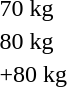<table>
<tr>
<td rowspan=2>70 kg</td>
<td rowspan=2></td>
<td rowspan=2></td>
<td></td>
</tr>
<tr>
<td></td>
</tr>
<tr>
<td rowspan=2>80 kg</td>
<td rowspan=2></td>
<td rowspan=2></td>
<td></td>
</tr>
<tr>
<td></td>
</tr>
<tr>
<td rowspan=2>+80 kg</td>
<td rowspan=2></td>
<td rowspan=2></td>
<td></td>
</tr>
<tr>
<td></td>
</tr>
</table>
